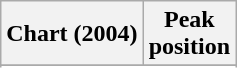<table class="wikitable sortable plainrowheaders" style="text-align:center">
<tr>
<th scope="col">Chart (2004)</th>
<th scope="col">Peak<br> position</th>
</tr>
<tr>
</tr>
<tr>
</tr>
</table>
